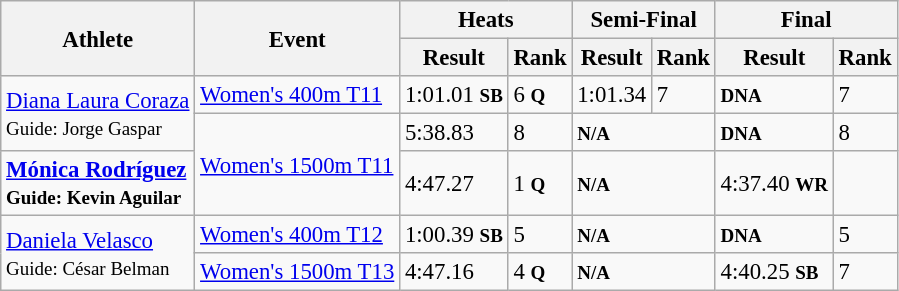<table class=wikitable style="font-size:95%">
<tr>
<th rowspan="2">Athlete</th>
<th rowspan="2">Event</th>
<th colspan="2">Heats</th>
<th colspan="2">Semi-Final</th>
<th colspan="2">Final</th>
</tr>
<tr>
<th>Result</th>
<th>Rank</th>
<th>Result</th>
<th>Rank</th>
<th>Result</th>
<th>Rank</th>
</tr>
<tr>
<td rowspan="2"><a href='#'>Diana Laura Coraza</a><br><small>Guide: Jorge Gaspar</small></td>
<td><a href='#'>Women's 400m T11</a></td>
<td>1:01.01 <strong><small>SB</small></strong></td>
<td>6 <small><strong>Q</strong></small></td>
<td>1:01.34</td>
<td>7</td>
<td><strong><small>DNA</small></strong></td>
<td>7</td>
</tr>
<tr>
<td rowspan="2"><a href='#'>Women's 1500m T11</a></td>
<td>5:38.83</td>
<td>8</td>
<td colspan="2"><small><strong>N/A</strong></small></td>
<td><strong><small>DNA</small></strong></td>
<td>8</td>
</tr>
<tr>
<td><a href='#'><strong>Mónica Rodríguez</strong></a><br><small><strong>Guide: Kevin Aguilar</strong></small></td>
<td>4:47.27</td>
<td>1 <small><strong>Q</strong></small></td>
<td colspan="2"><small><strong>N/A</strong></small></td>
<td>4:37.40 <small><strong>WR</strong></small></td>
<td></td>
</tr>
<tr>
<td rowspan="2"><a href='#'>Daniela Velasco</a><br><small>Guide: César Belman</small></td>
<td><a href='#'>Women's 400m T12</a></td>
<td>1:00.39 <small><strong>SB</strong></small></td>
<td>5</td>
<td colspan="2"><small><strong>N/A</strong></small></td>
<td><small><strong>DNA</strong></small></td>
<td>5</td>
</tr>
<tr>
<td><a href='#'>Women's 1500m T13</a></td>
<td>4:47.16</td>
<td>4 <strong><small>Q</small></strong></td>
<td colspan="2"><small><strong>N/A</strong></small></td>
<td>4:40.25 <strong><small>SB</small></strong></td>
<td>7</td>
</tr>
</table>
